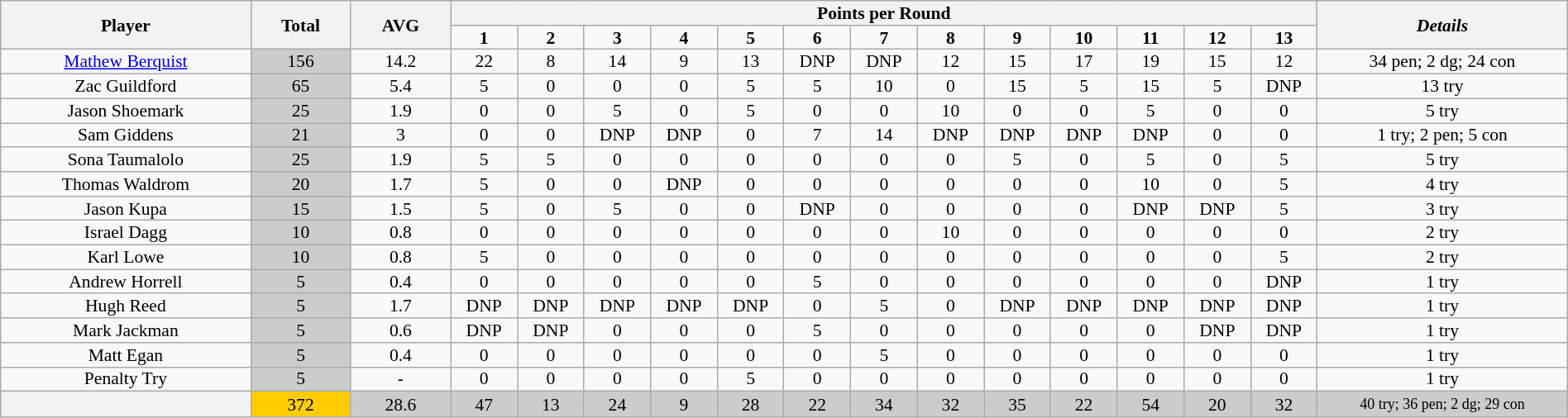<table class="wikitable" style="text-align:center; line-height: 90%; font-size:90%;" width=100%>
<tr>
<th rowspan=2 width=15%>Player</th>
<th rowspan=2 width=6%>Total</th>
<th rowspan=2 width=6%>AVG</th>
<th colspan=13>Points per Round</th>
<th rowspan=2 width=15%><em>Details</em></th>
</tr>
<tr>
<td width=4%><strong>1</strong></td>
<td width=4%><strong>2</strong></td>
<td width=4%><strong>3</strong></td>
<td width=4%><strong>4</strong></td>
<td width=4%><strong>5</strong></td>
<td width=4%><strong>6</strong></td>
<td width=4%><strong>7</strong></td>
<td width=4%><strong>8</strong></td>
<td width=4%><strong>9</strong></td>
<td width=4%><strong>10</strong></td>
<td width=4%><strong>11</strong></td>
<td width=4%><strong>12</strong></td>
<td width=4%><strong>13</strong></td>
</tr>
<tr>
<td><a href='#'>Mathew Berquist</a></td>
<td bgcolor=#cccccc>156</td>
<td>14.2</td>
<td>22</td>
<td>8</td>
<td>14</td>
<td>9</td>
<td>13</td>
<td>DNP</td>
<td>DNP</td>
<td>12</td>
<td>15</td>
<td>17</td>
<td>19</td>
<td>15</td>
<td>12</td>
<td>34 pen; 2 dg; 24 con</td>
</tr>
<tr>
<td>Zac Guildford</td>
<td bgcolor=#cccccc>65</td>
<td>5.4</td>
<td>5</td>
<td>0</td>
<td>0</td>
<td>0</td>
<td>5</td>
<td>5</td>
<td>10</td>
<td>0</td>
<td>15</td>
<td>5</td>
<td>15</td>
<td>5</td>
<td>DNP</td>
<td>13 try</td>
</tr>
<tr>
<td>Jason Shoemark</td>
<td bgcolor=#cccccc>25</td>
<td>1.9</td>
<td>0</td>
<td>0</td>
<td>5</td>
<td>0</td>
<td>5</td>
<td>0</td>
<td>0</td>
<td>10</td>
<td>0</td>
<td>0</td>
<td>5</td>
<td>0</td>
<td>0</td>
<td>5 try</td>
</tr>
<tr>
<td>Sam Giddens</td>
<td bgcolor=#cccccc>21</td>
<td>3</td>
<td>0</td>
<td>0</td>
<td>DNP</td>
<td>DNP</td>
<td>0</td>
<td>7</td>
<td>14</td>
<td>DNP</td>
<td>DNP</td>
<td>DNP</td>
<td>DNP</td>
<td>0</td>
<td>0</td>
<td>1 try; 2 pen; 5 con</td>
</tr>
<tr>
<td>Sona Taumalolo</td>
<td bgcolor=#cccccc>25</td>
<td>1.9</td>
<td>5</td>
<td>5</td>
<td>0</td>
<td>0</td>
<td>0</td>
<td>0</td>
<td>0</td>
<td>0</td>
<td>5</td>
<td>0</td>
<td>5</td>
<td>0</td>
<td>5</td>
<td>5 try</td>
</tr>
<tr>
<td>Thomas Waldrom</td>
<td bgcolor=#cccccc>20</td>
<td>1.7</td>
<td>5</td>
<td>0</td>
<td>0</td>
<td>DNP</td>
<td>0</td>
<td>0</td>
<td>0</td>
<td>0</td>
<td>0</td>
<td>0</td>
<td>10</td>
<td>0</td>
<td>5</td>
<td>4 try</td>
</tr>
<tr>
<td>Jason Kupa</td>
<td bgcolor=#cccccc>15</td>
<td>1.5</td>
<td>5</td>
<td>0</td>
<td>5</td>
<td>0</td>
<td>0</td>
<td>DNP</td>
<td>0</td>
<td>0</td>
<td>0</td>
<td>0</td>
<td>DNP</td>
<td>DNP</td>
<td>5</td>
<td>3 try</td>
</tr>
<tr>
<td>Israel Dagg</td>
<td bgcolor=#cccccc>10</td>
<td>0.8</td>
<td>0</td>
<td>0</td>
<td>0</td>
<td>0</td>
<td>0</td>
<td>0</td>
<td>0</td>
<td>10</td>
<td>0</td>
<td>0</td>
<td>0</td>
<td>0</td>
<td>0</td>
<td>2 try</td>
</tr>
<tr>
<td>Karl Lowe</td>
<td bgcolor=#cccccc>10</td>
<td>0.8</td>
<td>5</td>
<td>0</td>
<td>0</td>
<td>0</td>
<td>0</td>
<td>0</td>
<td>0</td>
<td>0</td>
<td>0</td>
<td>0</td>
<td>0</td>
<td>0</td>
<td>5</td>
<td>2 try</td>
</tr>
<tr>
<td>Andrew Horrell</td>
<td bgcolor=#cccccc>5</td>
<td>0.4</td>
<td>0</td>
<td>0</td>
<td>0</td>
<td>0</td>
<td>0</td>
<td>5</td>
<td>0</td>
<td>0</td>
<td>0</td>
<td>0</td>
<td>0</td>
<td>0</td>
<td>DNP</td>
<td>1 try</td>
</tr>
<tr>
<td>Hugh Reed</td>
<td bgcolor=#cccccc>5</td>
<td>1.7</td>
<td>DNP</td>
<td>DNP</td>
<td>DNP</td>
<td>DNP</td>
<td>DNP</td>
<td>0</td>
<td>5</td>
<td>0</td>
<td>DNP</td>
<td>DNP</td>
<td>DNP</td>
<td>DNP</td>
<td>DNP</td>
<td>1 try</td>
</tr>
<tr>
<td>Mark Jackman</td>
<td bgcolor=#cccccc>5</td>
<td>0.6</td>
<td>DNP</td>
<td>DNP</td>
<td>0</td>
<td>0</td>
<td>0</td>
<td>5</td>
<td>0</td>
<td>0</td>
<td>0</td>
<td>0</td>
<td>0</td>
<td>DNP</td>
<td>DNP</td>
<td>1 try</td>
</tr>
<tr>
<td>Matt Egan</td>
<td bgcolor=#cccccc>5</td>
<td>0.4</td>
<td>0</td>
<td>0</td>
<td>0</td>
<td>0</td>
<td>0</td>
<td>0</td>
<td>5</td>
<td>0</td>
<td>0</td>
<td>0</td>
<td>0</td>
<td>0</td>
<td>0</td>
<td>1 try</td>
</tr>
<tr>
<td>Penalty Try</td>
<td bgcolor=#cccccc>5</td>
<td>-</td>
<td>0</td>
<td>0</td>
<td>0</td>
<td>0</td>
<td>5</td>
<td>0</td>
<td>0</td>
<td>0</td>
<td>0</td>
<td>0</td>
<td>0</td>
<td>0</td>
<td>0</td>
<td>1 try</td>
</tr>
<tr>
<th></th>
<td bgcolor=#ffcc00>372</td>
<td bgcolor=#cccccc>28.6</td>
<td bgcolor=#cccccc>47</td>
<td bgcolor=#cccccc>13</td>
<td bgcolor=#cccccc>24</td>
<td bgcolor=#cccccc>9</td>
<td bgcolor=#cccccc>28</td>
<td bgcolor=#cccccc>22</td>
<td bgcolor=#cccccc>34</td>
<td bgcolor=#cccccc>32</td>
<td bgcolor=#cccccc>35</td>
<td bgcolor=#cccccc>22</td>
<td bgcolor=#cccccc>54</td>
<td bgcolor=#cccccc>20</td>
<td bgcolor=#cccccc>32</td>
<td bgcolor=#cccccc><small>40 try; 36 pen; 2 dg; 29 con</small></td>
</tr>
</table>
